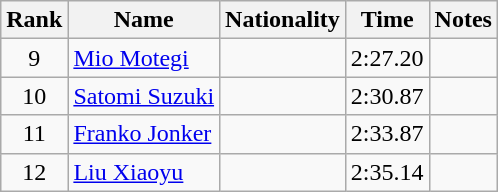<table class="wikitable sortable" style="text-align:center">
<tr>
<th>Rank</th>
<th>Name</th>
<th>Nationality</th>
<th>Time</th>
<th>Notes</th>
</tr>
<tr>
<td>9</td>
<td align=left><a href='#'>Mio Motegi</a></td>
<td align=left></td>
<td>2:27.20</td>
<td></td>
</tr>
<tr>
<td>10</td>
<td align=left><a href='#'>Satomi Suzuki</a></td>
<td align=left></td>
<td>2:30.87</td>
<td></td>
</tr>
<tr>
<td>11</td>
<td align=left><a href='#'>Franko Jonker</a></td>
<td align=left></td>
<td>2:33.87</td>
<td></td>
</tr>
<tr>
<td>12</td>
<td align=left><a href='#'>Liu Xiaoyu</a></td>
<td align=left></td>
<td>2:35.14</td>
<td></td>
</tr>
</table>
